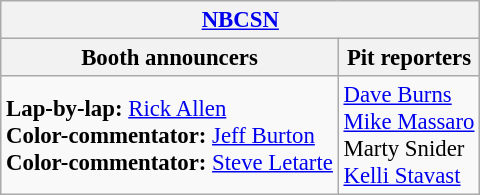<table class="wikitable" style="font-size: 95%;">
<tr>
<th colspan="2"><a href='#'>NBCSN</a></th>
</tr>
<tr>
<th>Booth announcers</th>
<th>Pit reporters</th>
</tr>
<tr>
<td><strong>Lap-by-lap:</strong> <a href='#'>Rick Allen</a><br><strong>Color-commentator:</strong> <a href='#'>Jeff Burton</a><br><strong>Color-commentator:</strong> <a href='#'>Steve Letarte</a></td>
<td><a href='#'>Dave Burns</a><br><a href='#'>Mike Massaro</a><br>Marty Snider<br><a href='#'>Kelli Stavast</a></td>
</tr>
</table>
